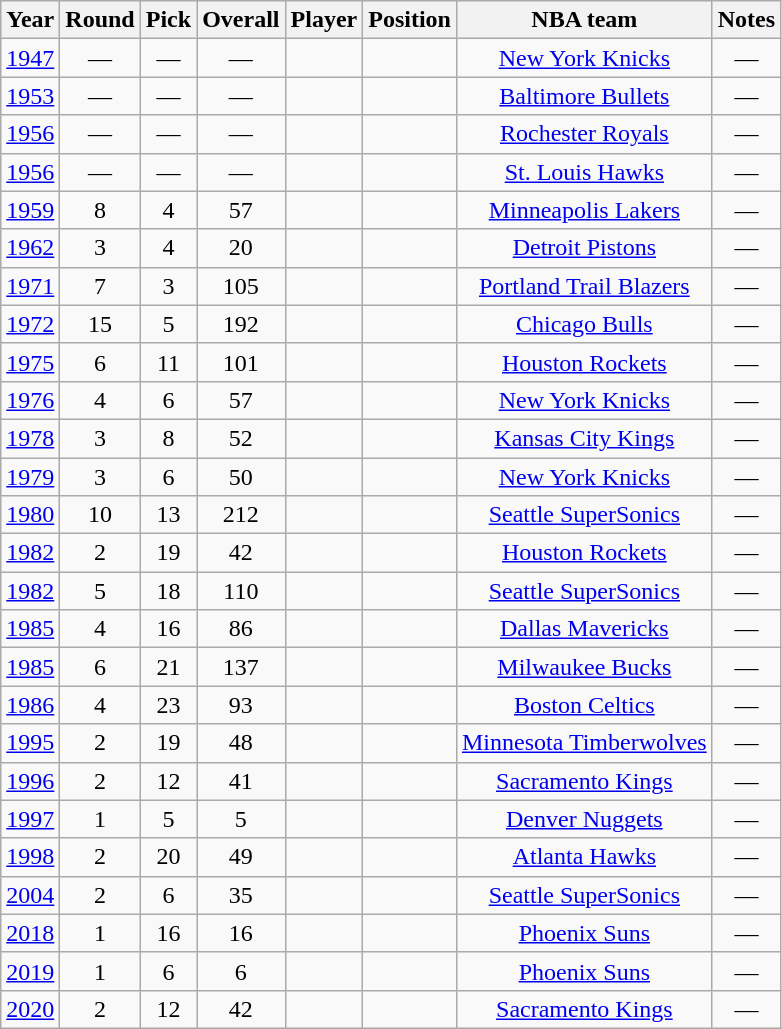<table class="wikitable sortable">
<tr>
<th>Year</th>
<th>Round</th>
<th>Pick</th>
<th>Overall</th>
<th>Player</th>
<th>Position</th>
<th>NBA team</th>
<th>Notes</th>
</tr>
<tr>
<td align="center"><a href='#'>1947</a></td>
<td align="center">—</td>
<td align="center">—</td>
<td align="center">—</td>
<td align="center"></td>
<td align="center"></td>
<td align="center"><a href='#'>New York Knicks</a></td>
<td align="center">—</td>
</tr>
<tr>
<td align="center"><a href='#'>1953</a></td>
<td align="center">—</td>
<td align="center">—</td>
<td align="center">—</td>
<td align="center"></td>
<td align="center"></td>
<td align="center"><a href='#'>Baltimore Bullets</a></td>
<td align="center">—</td>
</tr>
<tr>
<td align="center"><a href='#'>1956</a></td>
<td align="center">—</td>
<td align="center">—</td>
<td align="center">—</td>
<td align="center"></td>
<td align="center"></td>
<td align="center"><a href='#'>Rochester Royals</a></td>
<td align="center">—</td>
</tr>
<tr>
<td align="center"><a href='#'>1956</a></td>
<td align="center">—</td>
<td align="center">—</td>
<td align="center">—</td>
<td align="center"></td>
<td align="center"></td>
<td align="center"><a href='#'>St. Louis Hawks</a></td>
<td align="center">—</td>
</tr>
<tr>
<td align="center"><a href='#'>1959</a></td>
<td align="center">8</td>
<td align="center">4</td>
<td align="center">57</td>
<td align="center"></td>
<td align="center"></td>
<td align="center"><a href='#'>Minneapolis Lakers</a></td>
<td align="center">—</td>
</tr>
<tr>
<td align="center"><a href='#'>1962</a></td>
<td align="center">3</td>
<td align="center">4</td>
<td align="center">20</td>
<td align="center"></td>
<td align="center"></td>
<td align="center"><a href='#'>Detroit Pistons</a></td>
<td align="center">—</td>
</tr>
<tr>
<td align="center"><a href='#'>1971</a></td>
<td align="center">7</td>
<td align="center">3</td>
<td align="center">105</td>
<td align="center"></td>
<td align="center"></td>
<td align="center"><a href='#'>Portland Trail Blazers</a></td>
<td align="center">—</td>
</tr>
<tr>
<td align="center"><a href='#'>1972</a></td>
<td align="center">15</td>
<td align="center">5</td>
<td align="center">192</td>
<td align="center"></td>
<td align="center"></td>
<td align="center"><a href='#'>Chicago Bulls</a></td>
<td align="center">—</td>
</tr>
<tr>
<td align="center"><a href='#'>1975</a></td>
<td align="center">6</td>
<td align="center">11</td>
<td align="center">101</td>
<td align="center"></td>
<td align="center"></td>
<td align="center"><a href='#'>Houston Rockets</a></td>
<td align="center">—</td>
</tr>
<tr>
<td align="center"><a href='#'>1976</a></td>
<td align="center">4</td>
<td align="center">6</td>
<td align="center">57</td>
<td align="center"></td>
<td align="center"></td>
<td align="center"><a href='#'>New York Knicks</a></td>
<td align="center">—</td>
</tr>
<tr>
<td align="center"><a href='#'>1978</a></td>
<td align="center">3</td>
<td align="center">8</td>
<td align="center">52</td>
<td align="center"></td>
<td align="center"></td>
<td align="center"><a href='#'>Kansas City Kings</a></td>
<td align="center">—</td>
</tr>
<tr>
<td align="center"><a href='#'>1979</a></td>
<td align="center">3</td>
<td align="center">6</td>
<td align="center">50</td>
<td align="center"></td>
<td align="center"></td>
<td align="center"><a href='#'>New York Knicks</a></td>
<td align="center">—</td>
</tr>
<tr>
<td align="center"><a href='#'>1980</a></td>
<td align="center">10</td>
<td align="center">13</td>
<td align="center">212</td>
<td align="center"></td>
<td align="center"></td>
<td align="center"><a href='#'>Seattle SuperSonics</a></td>
<td align="center">—</td>
</tr>
<tr>
<td align="center"><a href='#'>1982</a></td>
<td align="center">2</td>
<td align="center">19</td>
<td align="center">42</td>
<td align="center"></td>
<td align="center"></td>
<td align="center"><a href='#'>Houston Rockets</a></td>
<td align="center">—</td>
</tr>
<tr>
<td align="center"><a href='#'>1982</a></td>
<td align="center">5</td>
<td align="center">18</td>
<td align="center">110</td>
<td align="center"></td>
<td align="center"></td>
<td align="center"><a href='#'>Seattle SuperSonics</a></td>
<td align="center">—</td>
</tr>
<tr>
<td align="center"><a href='#'>1985</a></td>
<td align="center">4</td>
<td align="center">16</td>
<td align="center">86</td>
<td align="center"></td>
<td align="center"></td>
<td align="center"><a href='#'>Dallas Mavericks</a></td>
<td align="center">—</td>
</tr>
<tr>
<td align="center"><a href='#'>1985</a></td>
<td align="center">6</td>
<td align="center">21</td>
<td align="center">137</td>
<td align="center"></td>
<td align="center"></td>
<td align="center"><a href='#'>Milwaukee Bucks</a></td>
<td align="center">—</td>
</tr>
<tr>
<td align="center"><a href='#'>1986</a></td>
<td align="center">4</td>
<td align="center">23</td>
<td align="center">93</td>
<td align="center"></td>
<td align="center"></td>
<td align="center"><a href='#'>Boston Celtics</a></td>
<td align="center">—</td>
</tr>
<tr>
<td align="center"><a href='#'>1995</a></td>
<td align="center">2</td>
<td align="center">19</td>
<td align="center">48</td>
<td align="center"></td>
<td align="center"></td>
<td align="center"><a href='#'>Minnesota Timberwolves</a></td>
<td align="center">—</td>
</tr>
<tr>
<td align="center"><a href='#'>1996</a></td>
<td align="center">2</td>
<td align="center">12</td>
<td align="center">41</td>
<td align="center"></td>
<td align="center"></td>
<td align="center"><a href='#'>Sacramento Kings</a></td>
<td align="center">—</td>
</tr>
<tr>
<td align="center"><a href='#'>1997</a></td>
<td align="center">1</td>
<td align="center">5</td>
<td align="center">5</td>
<td align="center"></td>
<td align="center"></td>
<td align="center"><a href='#'>Denver Nuggets</a></td>
<td align="center">—</td>
</tr>
<tr>
<td align="center"><a href='#'>1998</a></td>
<td align="center">2</td>
<td align="center">20</td>
<td align="center">49</td>
<td align="center"></td>
<td align="center"></td>
<td align="center"><a href='#'>Atlanta Hawks</a></td>
<td align="center">—</td>
</tr>
<tr>
<td align="center"><a href='#'>2004</a></td>
<td align="center">2</td>
<td align="center">6</td>
<td align="center">35</td>
<td align="center"></td>
<td align="center"></td>
<td align="center"><a href='#'>Seattle SuperSonics</a></td>
<td align="center">—</td>
</tr>
<tr>
<td align="center"><a href='#'>2018</a></td>
<td align="center">1</td>
<td align="center">16</td>
<td align="center">16</td>
<td align="center"></td>
<td align="center"></td>
<td align="center"><a href='#'>Phoenix Suns</a></td>
<td align="center">—</td>
</tr>
<tr>
<td align="center"><a href='#'>2019</a></td>
<td align="center">1</td>
<td align="center">6</td>
<td align="center">6</td>
<td align="center"></td>
<td align="center"></td>
<td align="center"><a href='#'>Phoenix Suns</a></td>
<td align="center">—</td>
</tr>
<tr>
<td align="center"><a href='#'>2020</a></td>
<td align="center">2</td>
<td align="center">12</td>
<td align="center">42</td>
<td align="center"></td>
<td align="center"></td>
<td align="center"><a href='#'>Sacramento Kings</a></td>
<td align="center">—</td>
</tr>
</table>
